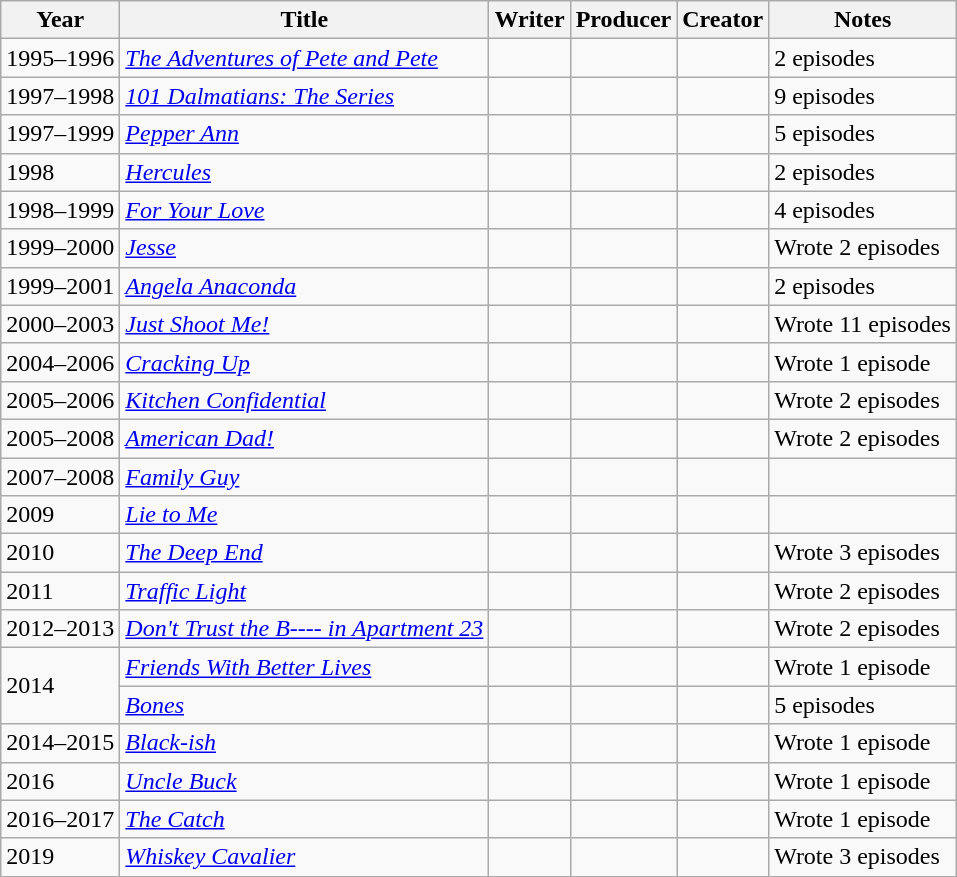<table class = "wikitable">
<tr>
<th>Year</th>
<th>Title</th>
<th>Writer</th>
<th>Producer</th>
<th>Creator</th>
<th>Notes</th>
</tr>
<tr>
<td>1995–1996</td>
<td><em><a href='#'>The Adventures of Pete and Pete</a></em></td>
<td></td>
<td></td>
<td></td>
<td>2 episodes</td>
</tr>
<tr>
<td>1997–1998</td>
<td><em><a href='#'>101 Dalmatians: The Series</a></em></td>
<td></td>
<td></td>
<td></td>
<td>9 episodes</td>
</tr>
<tr>
<td>1997–1999</td>
<td><em><a href='#'>Pepper Ann</a></em></td>
<td></td>
<td></td>
<td></td>
<td>5 episodes</td>
</tr>
<tr>
<td>1998</td>
<td><em><a href='#'>Hercules</a></em></td>
<td></td>
<td></td>
<td></td>
<td>2 episodes</td>
</tr>
<tr>
<td>1998–1999</td>
<td><em><a href='#'>For Your Love</a></em></td>
<td></td>
<td></td>
<td></td>
<td>4 episodes</td>
</tr>
<tr>
<td>1999–2000</td>
<td><em><a href='#'>Jesse</a></em></td>
<td></td>
<td></td>
<td></td>
<td>Wrote 2 episodes</td>
</tr>
<tr>
<td>1999–2001</td>
<td><em><a href='#'>Angela Anaconda</a></em></td>
<td></td>
<td></td>
<td></td>
<td>2 episodes</td>
</tr>
<tr>
<td>2000–2003</td>
<td><em><a href='#'>Just Shoot Me!</a></em></td>
<td></td>
<td></td>
<td></td>
<td>Wrote 11 episodes</td>
</tr>
<tr>
<td>2004–2006</td>
<td><em><a href='#'>Cracking Up</a></em></td>
<td></td>
<td></td>
<td></td>
<td>Wrote 1 episode</td>
</tr>
<tr>
<td>2005–2006</td>
<td><em><a href='#'>Kitchen Confidential</a></em></td>
<td></td>
<td></td>
<td></td>
<td>Wrote 2 episodes</td>
</tr>
<tr>
<td>2005–2008</td>
<td><em><a href='#'>American Dad!</a></em></td>
<td></td>
<td></td>
<td></td>
<td>Wrote 2 episodes</td>
</tr>
<tr>
<td>2007–2008</td>
<td><em><a href='#'>Family Guy</a></em></td>
<td></td>
<td></td>
<td></td>
<td></td>
</tr>
<tr>
<td>2009</td>
<td><em><a href='#'>Lie to Me</a></em></td>
<td></td>
<td></td>
<td></td>
<td></td>
</tr>
<tr>
<td>2010</td>
<td><em><a href='#'>The Deep End</a></em></td>
<td></td>
<td></td>
<td></td>
<td>Wrote 3 episodes</td>
</tr>
<tr>
<td>2011</td>
<td><em><a href='#'>Traffic Light</a></em></td>
<td></td>
<td></td>
<td></td>
<td>Wrote 2 episodes</td>
</tr>
<tr>
<td>2012–2013</td>
<td><em><a href='#'>Don't Trust the B---- in Apartment 23</a></em></td>
<td></td>
<td></td>
<td></td>
<td>Wrote 2 episodes</td>
</tr>
<tr>
<td rowspan=2>2014</td>
<td><em><a href='#'>Friends With Better Lives</a></em></td>
<td></td>
<td></td>
<td></td>
<td>Wrote 1 episode</td>
</tr>
<tr>
<td><em><a href='#'>Bones</a></em></td>
<td></td>
<td></td>
<td></td>
<td>5 episodes</td>
</tr>
<tr>
<td>2014–2015</td>
<td><em><a href='#'>Black-ish</a></em></td>
<td></td>
<td></td>
<td></td>
<td>Wrote 1 episode</td>
</tr>
<tr>
<td>2016</td>
<td><em><a href='#'>Uncle Buck</a></em></td>
<td></td>
<td></td>
<td></td>
<td>Wrote 1 episode</td>
</tr>
<tr>
<td>2016–2017</td>
<td><em><a href='#'>The Catch</a></em></td>
<td></td>
<td></td>
<td></td>
<td>Wrote 1 episode</td>
</tr>
<tr>
<td>2019</td>
<td><em><a href='#'>Whiskey Cavalier</a></em></td>
<td></td>
<td></td>
<td></td>
<td>Wrote 3 episodes</td>
</tr>
</table>
